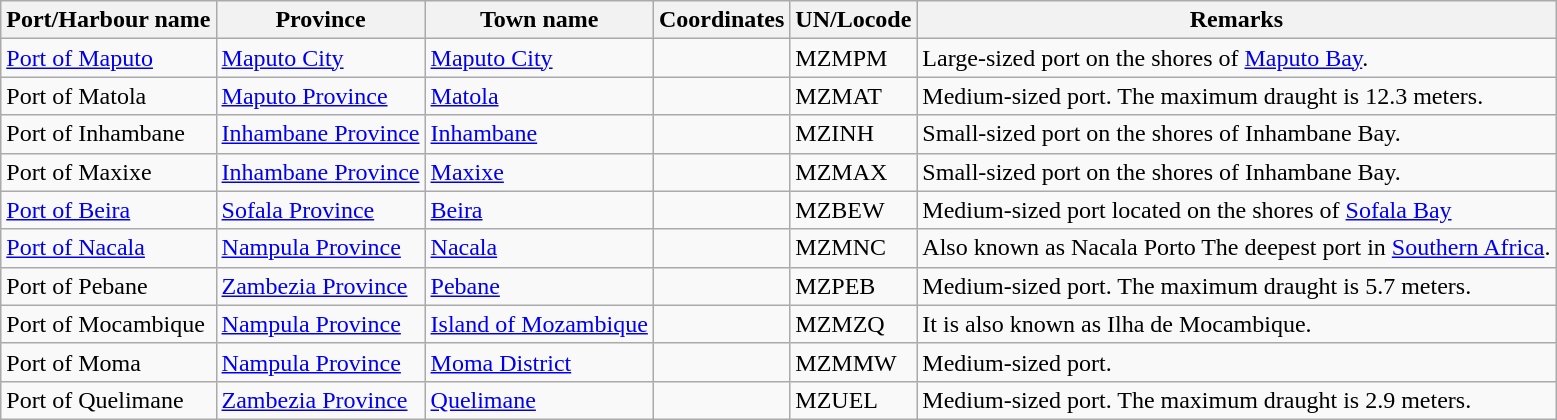<table class="wikitable sortable">
<tr>
<th>Port/Harbour name</th>
<th>Province</th>
<th>Town name</th>
<th>Coordinates</th>
<th>UN/Locode</th>
<th>Remarks</th>
</tr>
<tr>
<td><a href='#'>Port of Maputo</a></td>
<td><a href='#'>Maputo City</a></td>
<td><a href='#'>Maputo City</a></td>
<td></td>
<td>MZMPM</td>
<td>Large-sized port on the shores of <a href='#'>Maputo Bay</a>.</td>
</tr>
<tr>
<td>Port of Matola</td>
<td><a href='#'>Maputo Province</a></td>
<td><a href='#'>Matola</a></td>
<td></td>
<td>MZMAT</td>
<td>Medium-sized port. The maximum draught is 12.3 meters.</td>
</tr>
<tr>
<td>Port of Inhambane</td>
<td><a href='#'>Inhambane Province</a></td>
<td><a href='#'>Inhambane</a></td>
<td></td>
<td>MZINH</td>
<td>Small-sized port on the shores of Inhambane Bay.</td>
</tr>
<tr>
<td>Port of Maxixe</td>
<td><a href='#'>Inhambane Province</a></td>
<td><a href='#'>Maxixe</a></td>
<td></td>
<td>MZMAX</td>
<td>Small-sized port on the shores of Inhambane Bay.</td>
</tr>
<tr>
<td><a href='#'>Port of Beira</a></td>
<td><a href='#'>Sofala Province</a></td>
<td><a href='#'>Beira</a></td>
<td></td>
<td>MZBEW</td>
<td>Medium-sized port located on the shores of <a href='#'>Sofala Bay</a></td>
</tr>
<tr>
<td><a href='#'>Port of Nacala</a></td>
<td><a href='#'>Nampula Province</a></td>
<td><a href='#'>Nacala</a></td>
<td></td>
<td>MZMNC</td>
<td>Also known as Nacala Porto The deepest port in <a href='#'>Southern Africa</a>.</td>
</tr>
<tr>
<td>Port of Pebane</td>
<td><a href='#'>Zambezia Province</a></td>
<td><a href='#'>Pebane</a></td>
<td></td>
<td>MZPEB</td>
<td>Medium-sized port. The maximum draught is 5.7 meters.</td>
</tr>
<tr>
<td>Port of Mocambique</td>
<td><a href='#'>Nampula Province</a></td>
<td><a href='#'>Island of Mozambique</a></td>
<td></td>
<td>MZMZQ</td>
<td>It is also known as Ilha de Mocambique.</td>
</tr>
<tr>
<td>Port of Moma</td>
<td><a href='#'>Nampula Province</a></td>
<td><a href='#'>Moma District</a></td>
<td></td>
<td>MZMMW</td>
<td>Medium-sized port.</td>
</tr>
<tr>
<td>Port of Quelimane</td>
<td><a href='#'>Zambezia Province</a></td>
<td><a href='#'>Quelimane</a></td>
<td></td>
<td>MZUEL</td>
<td>Medium-sized port. The maximum draught is 2.9 meters.</td>
</tr>
</table>
